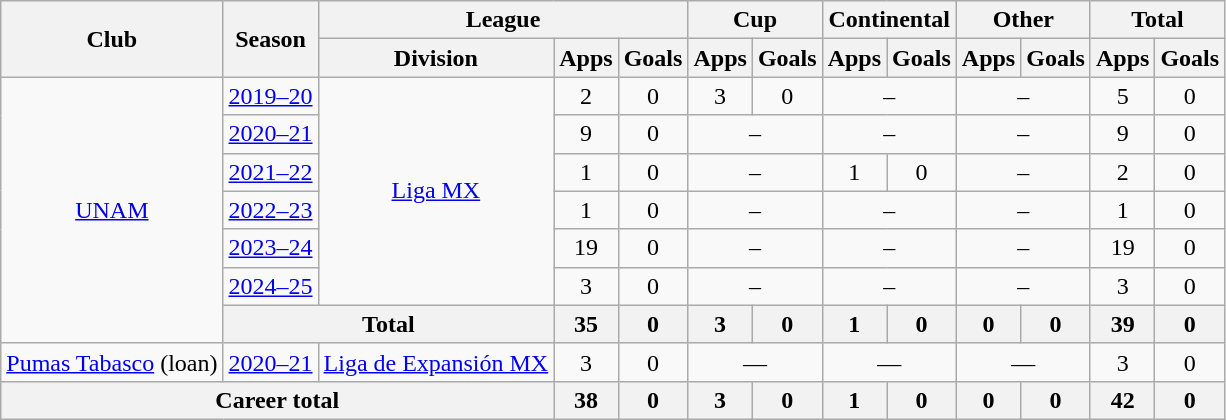<table class="wikitable" style="text-align: center">
<tr>
<th rowspan="2">Club</th>
<th rowspan="2">Season</th>
<th colspan="3">League</th>
<th colspan="2">Cup</th>
<th colspan="2">Continental</th>
<th colspan="2">Other</th>
<th colspan="2">Total</th>
</tr>
<tr>
<th>Division</th>
<th>Apps</th>
<th>Goals</th>
<th>Apps</th>
<th>Goals</th>
<th>Apps</th>
<th>Goals</th>
<th>Apps</th>
<th>Goals</th>
<th>Apps</th>
<th>Goals</th>
</tr>
<tr>
<td rowspan="7"><a href='#'>UNAM</a></td>
<td><a href='#'>2019–20</a></td>
<td rowspan="6"><a href='#'>Liga MX</a></td>
<td>2</td>
<td>0</td>
<td>3</td>
<td>0</td>
<td colspan="2">–</td>
<td colspan="2">–</td>
<td>5</td>
<td>0</td>
</tr>
<tr>
<td><a href='#'>2020–21</a></td>
<td>9</td>
<td>0</td>
<td colspan="2">–</td>
<td colspan="2">–</td>
<td colspan="2">–</td>
<td>9</td>
<td>0</td>
</tr>
<tr>
<td><a href='#'>2021–22</a></td>
<td>1</td>
<td>0</td>
<td colspan="2">–</td>
<td>1</td>
<td>0</td>
<td colspan="2">–</td>
<td>2</td>
<td>0</td>
</tr>
<tr>
<td><a href='#'>2022–23</a></td>
<td>1</td>
<td>0</td>
<td colspan="2">–</td>
<td colspan="2">–</td>
<td colspan="2">–</td>
<td>1</td>
<td>0</td>
</tr>
<tr>
<td><a href='#'>2023–24</a></td>
<td>19</td>
<td>0</td>
<td colspan="2">–</td>
<td colspan="2">–</td>
<td colspan="2">–</td>
<td>19</td>
<td>0</td>
</tr>
<tr>
<td><a href='#'>2024–25</a></td>
<td>3</td>
<td>0</td>
<td colspan="2">–</td>
<td colspan="2">–</td>
<td colspan="2">–</td>
<td>3</td>
<td>0</td>
</tr>
<tr>
<th colspan="2">Total</th>
<th>35</th>
<th>0</th>
<th>3</th>
<th>0</th>
<th>1</th>
<th>0</th>
<th>0</th>
<th>0</th>
<th>39</th>
<th>0</th>
</tr>
<tr>
<td rowspan="1"><a href='#'>Pumas Tabasco</a> (loan)</td>
<td><a href='#'>2020–21</a></td>
<td rowspan="1"><a href='#'>Liga de Expansión MX</a></td>
<td>3</td>
<td>0</td>
<td colspan=2>—</td>
<td colspan=2>—</td>
<td colspan=2>—</td>
<td>3</td>
<td>0</td>
</tr>
<tr>
<th colspan="3"><strong>Career total</strong></th>
<th>38</th>
<th>0</th>
<th>3</th>
<th>0</th>
<th>1</th>
<th>0</th>
<th>0</th>
<th>0</th>
<th>42</th>
<th>0</th>
</tr>
</table>
